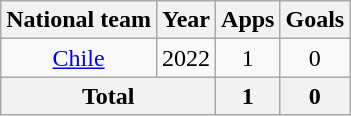<table class=wikitable style=text-align:center>
<tr>
<th>National team</th>
<th>Year</th>
<th>Apps</th>
<th>Goals</th>
</tr>
<tr>
<td rowspan="1"><a href='#'>Chile</a></td>
<td>2022</td>
<td>1</td>
<td>0</td>
</tr>
<tr>
<th colspan="2">Total</th>
<th>1</th>
<th>0</th>
</tr>
</table>
